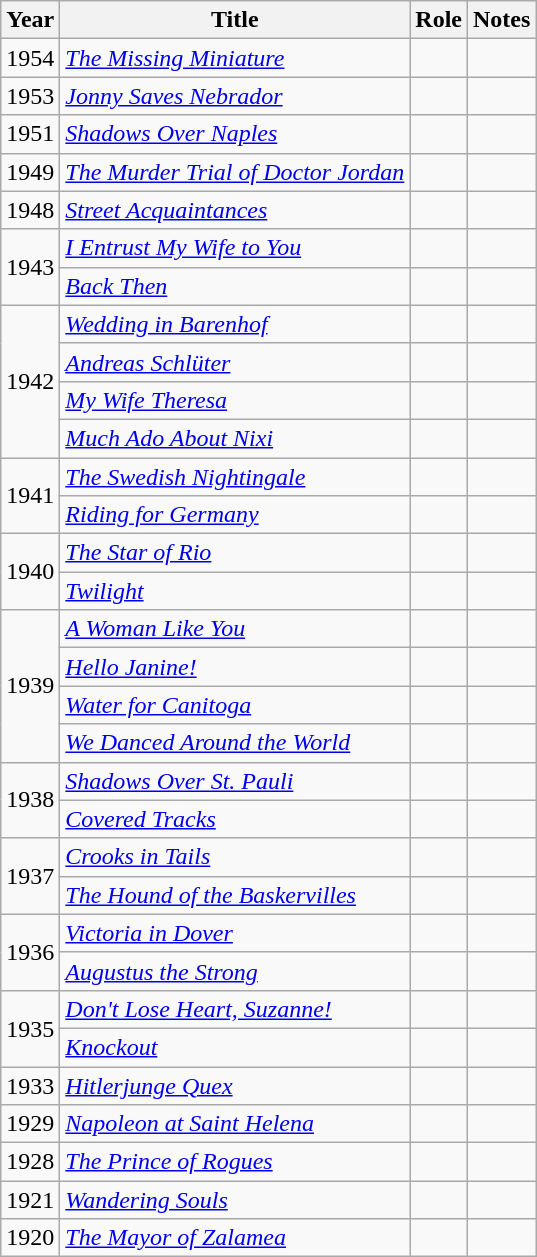<table class="wikitable sortable">
<tr>
<th>Year</th>
<th>Title</th>
<th>Role</th>
<th class="unsortable">Notes</th>
</tr>
<tr>
<td>1954</td>
<td><em><a href='#'>The Missing Miniature</a></em></td>
<td></td>
<td></td>
</tr>
<tr>
<td>1953</td>
<td><em><a href='#'>Jonny Saves Nebrador</a></em></td>
<td></td>
<td></td>
</tr>
<tr>
<td>1951</td>
<td><em><a href='#'>Shadows Over Naples</a></em></td>
<td></td>
<td></td>
</tr>
<tr>
<td>1949</td>
<td><em><a href='#'>The Murder Trial of Doctor Jordan</a></em></td>
<td></td>
<td></td>
</tr>
<tr>
<td>1948</td>
<td><em><a href='#'>Street Acquaintances</a></em></td>
<td></td>
<td></td>
</tr>
<tr>
<td rowspan=2>1943</td>
<td><em><a href='#'>I Entrust My Wife to You</a></em></td>
<td></td>
<td></td>
</tr>
<tr>
<td><em><a href='#'>Back Then</a></em></td>
<td></td>
<td></td>
</tr>
<tr>
<td rowspan=4>1942</td>
<td><em><a href='#'>Wedding in Barenhof</a></em></td>
<td></td>
<td></td>
</tr>
<tr>
<td><em><a href='#'>Andreas Schlüter</a></em></td>
<td></td>
<td></td>
</tr>
<tr>
<td><em><a href='#'>My Wife Theresa</a></em></td>
<td></td>
<td></td>
</tr>
<tr>
<td><em><a href='#'>Much Ado About Nixi</a></em></td>
<td></td>
<td></td>
</tr>
<tr>
<td rowspan=2>1941</td>
<td><em><a href='#'>The Swedish Nightingale</a></em></td>
<td></td>
<td></td>
</tr>
<tr>
<td><em><a href='#'>Riding for Germany</a></em></td>
<td></td>
<td></td>
</tr>
<tr>
<td rowspan=2>1940</td>
<td><em><a href='#'>The Star of Rio</a></em></td>
<td></td>
<td></td>
</tr>
<tr>
<td><em><a href='#'>Twilight</a></em></td>
<td></td>
<td></td>
</tr>
<tr>
<td rowspan=4>1939</td>
<td><em><a href='#'>A Woman Like You</a></em></td>
<td></td>
<td></td>
</tr>
<tr>
<td><em><a href='#'>Hello Janine!</a></em></td>
<td></td>
<td></td>
</tr>
<tr>
<td><em><a href='#'>Water for Canitoga</a></em></td>
<td></td>
<td></td>
</tr>
<tr>
<td><em><a href='#'>We Danced Around the World</a></em></td>
<td></td>
<td></td>
</tr>
<tr>
<td rowspan=2>1938</td>
<td><em><a href='#'>Shadows Over St. Pauli</a></em></td>
<td></td>
<td></td>
</tr>
<tr>
<td><em><a href='#'>Covered Tracks</a></em></td>
<td></td>
<td></td>
</tr>
<tr>
<td rowspan=2>1937</td>
<td><em><a href='#'>Crooks in Tails</a></em></td>
<td></td>
<td></td>
</tr>
<tr>
<td><em><a href='#'>The Hound of the Baskervilles</a></em></td>
<td></td>
<td></td>
</tr>
<tr>
<td rowspan=2>1936</td>
<td><em><a href='#'>Victoria in Dover</a></em></td>
<td></td>
<td></td>
</tr>
<tr>
<td><em><a href='#'>Augustus the Strong</a></em></td>
<td></td>
<td></td>
</tr>
<tr>
<td rowspan=2>1935</td>
<td><em><a href='#'>Don't Lose Heart, Suzanne!</a></em></td>
<td></td>
<td></td>
</tr>
<tr>
<td><em><a href='#'>Knockout</a></em></td>
<td></td>
<td></td>
</tr>
<tr>
<td>1933</td>
<td><em><a href='#'>Hitlerjunge Quex</a></em></td>
<td></td>
<td></td>
</tr>
<tr>
<td>1929</td>
<td><em><a href='#'>Napoleon at Saint Helena</a></em></td>
<td></td>
<td></td>
</tr>
<tr>
<td>1928</td>
<td><em><a href='#'>The Prince of Rogues</a></em></td>
<td></td>
<td></td>
</tr>
<tr>
<td>1921</td>
<td><em><a href='#'>Wandering Souls</a></em></td>
<td></td>
<td></td>
</tr>
<tr>
<td>1920</td>
<td><em><a href='#'>The Mayor of Zalamea</a></em></td>
<td></td>
<td></td>
</tr>
</table>
